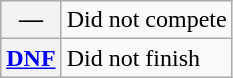<table class="wikitable">
<tr>
<th scope="row">—</th>
<td>Did not compete</td>
</tr>
<tr>
<th scope="row"><a href='#'>DNF</a></th>
<td>Did not finish</td>
</tr>
</table>
